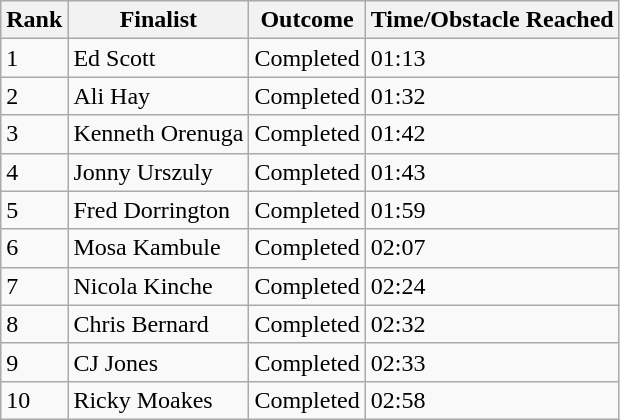<table class="wikitable">
<tr>
<th>Rank</th>
<th>Finalist</th>
<th>Outcome</th>
<th>Time/Obstacle Reached</th>
</tr>
<tr>
<td>1</td>
<td>Ed Scott</td>
<td>Completed</td>
<td>01:13</td>
</tr>
<tr>
<td>2</td>
<td>Ali Hay</td>
<td>Completed</td>
<td>01:32</td>
</tr>
<tr>
<td>3</td>
<td>Kenneth Orenuga</td>
<td>Completed</td>
<td>01:42</td>
</tr>
<tr>
<td>4</td>
<td>Jonny Urszuly</td>
<td>Completed</td>
<td>01:43</td>
</tr>
<tr>
<td>5</td>
<td>Fred Dorrington</td>
<td>Completed</td>
<td>01:59</td>
</tr>
<tr>
<td>6</td>
<td>Mosa Kambule</td>
<td>Completed</td>
<td>02:07</td>
</tr>
<tr>
<td>7</td>
<td>Nicola Kinche</td>
<td>Completed</td>
<td>02:24</td>
</tr>
<tr>
<td>8</td>
<td>Chris Bernard</td>
<td>Completed</td>
<td>02:32</td>
</tr>
<tr>
<td>9</td>
<td>CJ Jones</td>
<td>Completed</td>
<td>02:33</td>
</tr>
<tr>
<td>10</td>
<td>Ricky Moakes</td>
<td>Completed</td>
<td>02:58</td>
</tr>
</table>
